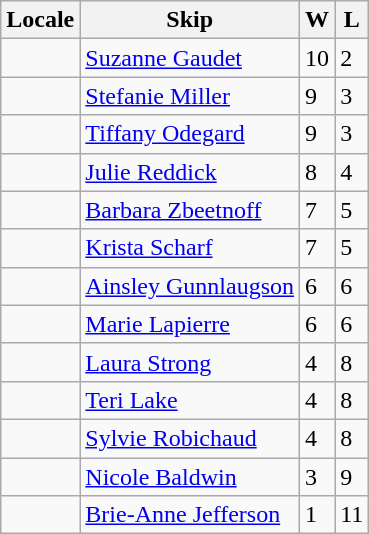<table class="wikitable" border="1">
<tr>
<th>Locale</th>
<th>Skip</th>
<th>W</th>
<th>L</th>
</tr>
<tr>
<td></td>
<td><a href='#'>Suzanne Gaudet</a></td>
<td>10</td>
<td>2</td>
</tr>
<tr>
<td></td>
<td><a href='#'>Stefanie Miller</a></td>
<td>9</td>
<td>3</td>
</tr>
<tr>
<td></td>
<td><a href='#'>Tiffany Odegard</a></td>
<td>9</td>
<td>3</td>
</tr>
<tr>
<td></td>
<td><a href='#'>Julie Reddick</a></td>
<td>8</td>
<td>4</td>
</tr>
<tr>
<td></td>
<td><a href='#'>Barbara Zbeetnoff</a></td>
<td>7</td>
<td>5</td>
</tr>
<tr>
<td></td>
<td><a href='#'>Krista Scharf</a></td>
<td>7</td>
<td>5</td>
</tr>
<tr>
<td></td>
<td><a href='#'>Ainsley Gunnlaugson</a></td>
<td>6</td>
<td>6</td>
</tr>
<tr>
<td></td>
<td><a href='#'>Marie Lapierre</a></td>
<td>6</td>
<td>6</td>
</tr>
<tr>
<td></td>
<td><a href='#'>Laura Strong</a></td>
<td>4</td>
<td>8</td>
</tr>
<tr>
<td></td>
<td><a href='#'>Teri Lake</a></td>
<td>4</td>
<td>8</td>
</tr>
<tr>
<td></td>
<td><a href='#'>Sylvie Robichaud</a></td>
<td>4</td>
<td>8</td>
</tr>
<tr>
<td></td>
<td><a href='#'>Nicole Baldwin</a></td>
<td>3</td>
<td>9</td>
</tr>
<tr>
<td></td>
<td><a href='#'>Brie-Anne Jefferson</a></td>
<td>1</td>
<td>11</td>
</tr>
</table>
